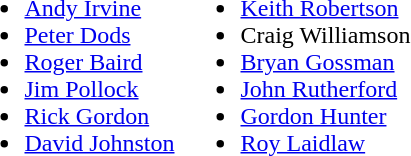<table>
<tr style="vertical-align:top">
<td><br><ul><li><a href='#'>Andy Irvine</a></li><li><a href='#'>Peter Dods</a></li><li><a href='#'>Roger Baird</a></li><li><a href='#'>Jim Pollock</a></li><li><a href='#'>Rick Gordon</a></li><li><a href='#'>David Johnston</a></li></ul></td>
<td><br><ul><li><a href='#'>Keith Robertson</a></li><li>Craig Williamson</li><li><a href='#'>Bryan Gossman</a></li><li><a href='#'>John Rutherford</a></li><li><a href='#'>Gordon Hunter</a></li><li><a href='#'>Roy Laidlaw</a></li></ul></td>
</tr>
</table>
